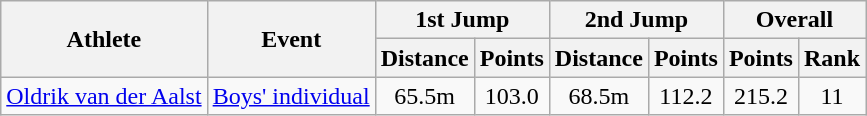<table class="wikitable">
<tr>
<th rowspan="2">Athlete</th>
<th rowspan="2">Event</th>
<th colspan="2">1st Jump</th>
<th colspan="2">2nd Jump</th>
<th colspan="2">Overall</th>
</tr>
<tr>
<th>Distance</th>
<th>Points</th>
<th>Distance</th>
<th>Points</th>
<th>Points</th>
<th>Rank</th>
</tr>
<tr>
<td><a href='#'>Oldrik van der Aalst</a></td>
<td><a href='#'>Boys' individual</a></td>
<td align="center">65.5m</td>
<td align="center">103.0</td>
<td align="center">68.5m</td>
<td align="center">112.2</td>
<td align="center">215.2</td>
<td align="center">11</td>
</tr>
</table>
